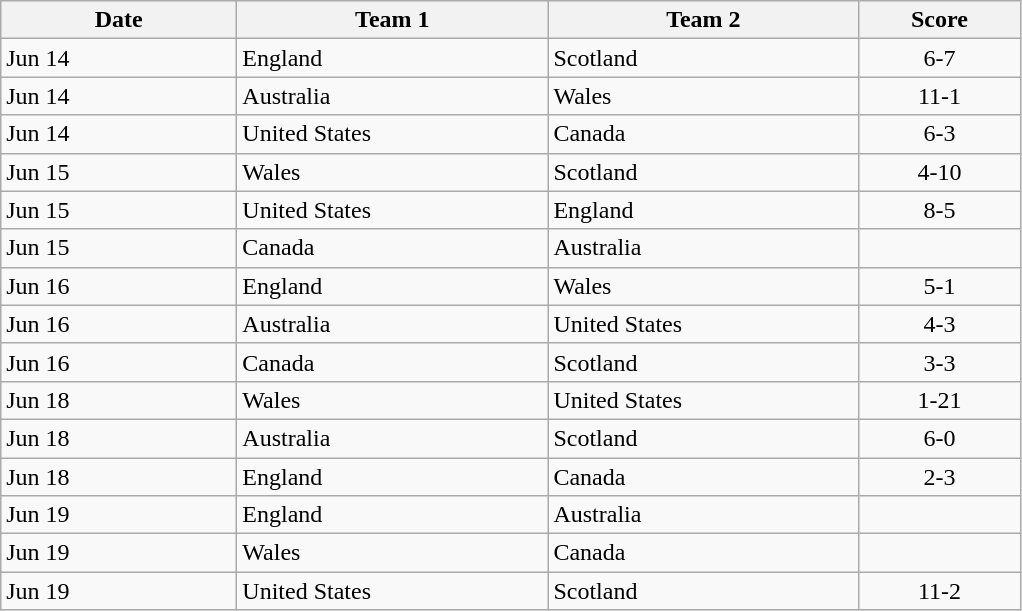<table class="wikitable" style="font-size: 100%">
<tr>
<th width=150>Date</th>
<th width=200>Team 1</th>
<th width=200>Team 2</th>
<th width=100>Score</th>
</tr>
<tr>
<td>Jun 14</td>
<td>England</td>
<td>Scotland</td>
<td align=center>6-7</td>
</tr>
<tr>
<td>Jun 14</td>
<td>Australia</td>
<td>Wales</td>
<td align=center>11-1</td>
</tr>
<tr>
<td>Jun 14</td>
<td>United States</td>
<td>Canada</td>
<td align=center>6-3</td>
</tr>
<tr>
<td>Jun 15</td>
<td>Wales</td>
<td>Scotland</td>
<td align=center>4-10</td>
</tr>
<tr>
<td>Jun 15</td>
<td>United States</td>
<td>England</td>
<td align=center>8-5</td>
</tr>
<tr>
<td>Jun 15</td>
<td>Canada</td>
<td>Australia</td>
<td align=center></td>
</tr>
<tr>
<td>Jun 16</td>
<td>England</td>
<td>Wales</td>
<td align=center>5-1</td>
</tr>
<tr>
<td>Jun 16</td>
<td>Australia</td>
<td>United States</td>
<td align=center>4-3</td>
</tr>
<tr>
<td>Jun 16</td>
<td>Canada</td>
<td>Scotland</td>
<td align=center>3-3</td>
</tr>
<tr>
<td>Jun 18</td>
<td>Wales</td>
<td>United States</td>
<td align=center>1-21</td>
</tr>
<tr>
<td>Jun 18</td>
<td>Australia</td>
<td>Scotland</td>
<td align=center>6-0</td>
</tr>
<tr>
<td>Jun 18</td>
<td>England</td>
<td>Canada</td>
<td align=center>2-3</td>
</tr>
<tr>
<td>Jun 19</td>
<td>England</td>
<td>Australia</td>
<td align=center></td>
</tr>
<tr>
<td>Jun 19</td>
<td>Wales</td>
<td>Canada</td>
<td align=center></td>
</tr>
<tr>
<td>Jun 19</td>
<td>United States</td>
<td>Scotland</td>
<td align=center>11-2</td>
</tr>
</table>
